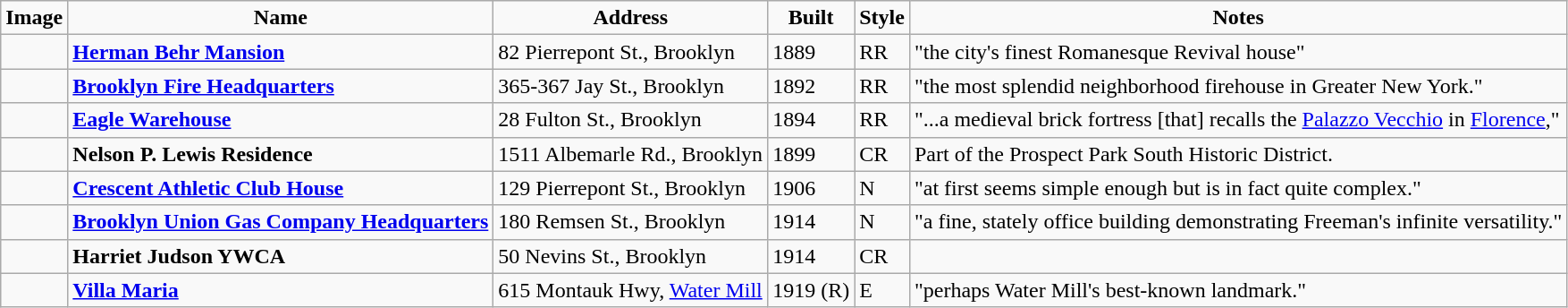<table class="wikitable">
<tr>
<td align="center"><strong>Image</strong></td>
<td align="center"><strong>Name</strong></td>
<td align="center"><strong>Address</strong></td>
<td align="center"><strong>Built</strong></td>
<td align="center"><strong>Style</strong></td>
<td align="center"><strong>Notes</strong></td>
</tr>
<tr align="left">
<td align="left"></td>
<td><strong><a href='#'>Herman Behr Mansion</a></strong></td>
<td>82 Pierrepont St., Brooklyn</td>
<td>1889</td>
<td>RR</td>
<td align="left">"the city's finest Romanesque Revival house"</td>
</tr>
<tr align="left">
<td align="left"></td>
<td><strong><a href='#'>Brooklyn Fire Headquarters</a></strong></td>
<td>365-367 Jay St., Brooklyn</td>
<td>1892</td>
<td>RR</td>
<td align="left">"the most splendid neighborhood firehouse in Greater New York."</td>
</tr>
<tr align="left">
<td align="left"></td>
<td><strong><a href='#'>Eagle Warehouse</a></strong></td>
<td>28 Fulton St., Brooklyn</td>
<td>1894</td>
<td>RR</td>
<td align="left">"...a medieval brick fortress [that] recalls the <a href='#'>Palazzo Vecchio</a> in <a href='#'>Florence</a>,"</td>
</tr>
<tr align="left">
<td></td>
<td><strong>Nelson P. Lewis Residence</strong></td>
<td>1511 Albemarle Rd., Brooklyn</td>
<td>1899</td>
<td>CR</td>
<td align="left">Part of the Prospect Park South Historic District.</td>
</tr>
<tr align="left">
<td align="left"></td>
<td><strong><a href='#'>Crescent Athletic Club House</a></strong></td>
<td>129 Pierrepont St., Brooklyn</td>
<td>1906</td>
<td>N</td>
<td align="left">"at first seems simple enough but is in fact quite complex."</td>
</tr>
<tr align="left">
<td align="left"></td>
<td><strong><a href='#'>Brooklyn Union Gas Company Headquarters</a></strong></td>
<td>180 Remsen St., Brooklyn</td>
<td>1914</td>
<td>N</td>
<td align="left">"a fine, stately office building demonstrating Freeman's infinite versatility."</td>
</tr>
<tr align="left">
<td></td>
<td><strong>Harriet Judson YWCA</strong></td>
<td>50 Nevins St., Brooklyn</td>
<td>1914</td>
<td>CR</td>
<td></td>
</tr>
<tr align="left">
<td align="left"></td>
<td><strong><a href='#'>Villa Maria</a></strong></td>
<td>615 Montauk Hwy, <a href='#'>Water Mill</a></td>
<td>1919 (R)</td>
<td>E</td>
<td align="left">"perhaps Water Mill's best-known landmark."</td>
</tr>
</table>
